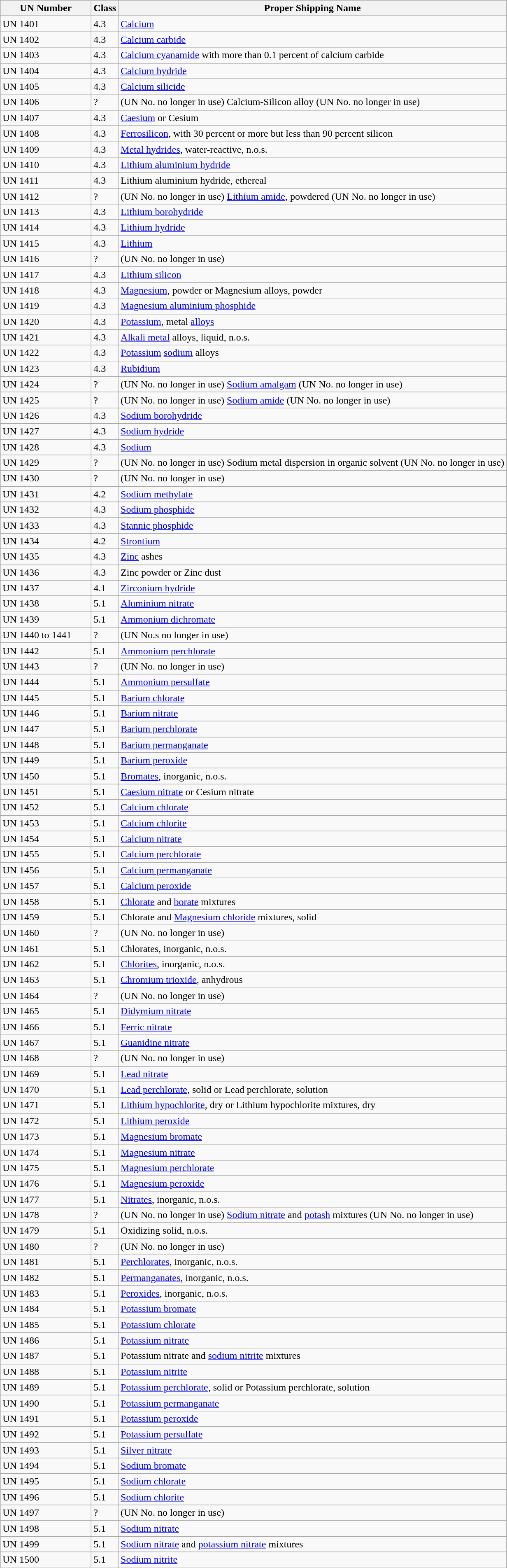<table class="wikitable">
<tr>
<th width="140px">UN Number</th>
<th>Class</th>
<th>Proper Shipping Name</th>
</tr>
<tr>
<td>UN 1401</td>
<td>4.3</td>
<td><a href='#'>Calcium</a></td>
</tr>
<tr>
<td>UN 1402</td>
<td>4.3</td>
<td><a href='#'>Calcium carbide</a></td>
</tr>
<tr>
<td>UN 1403</td>
<td>4.3</td>
<td><a href='#'>Calcium cyanamide</a> with more than 0.1 percent of calcium carbide</td>
</tr>
<tr>
<td>UN 1404</td>
<td>4.3</td>
<td><a href='#'>Calcium hydride</a></td>
</tr>
<tr>
<td>UN 1405</td>
<td>4.3</td>
<td><a href='#'>Calcium silicide</a></td>
</tr>
<tr>
<td>UN 1406</td>
<td>?</td>
<td>(UN No. no longer in use) Calcium-Silicon alloy (UN No. no longer in use)</td>
</tr>
<tr>
<td>UN 1407</td>
<td>4.3</td>
<td><a href='#'>Caesium</a> or Cesium</td>
</tr>
<tr>
<td>UN 1408</td>
<td>4.3</td>
<td><a href='#'>Ferrosilicon</a>, with 30 percent or more but less than 90 percent silicon</td>
</tr>
<tr>
<td>UN 1409</td>
<td>4.3</td>
<td><a href='#'>Metal hydrides</a>, water-reactive, n.o.s.</td>
</tr>
<tr>
<td>UN 1410</td>
<td>4.3</td>
<td><a href='#'>Lithium aluminium hydride</a></td>
</tr>
<tr>
<td>UN 1411</td>
<td>4.3</td>
<td>Lithium aluminium hydride, ethereal</td>
</tr>
<tr>
<td>UN 1412</td>
<td>?</td>
<td>(UN No. no longer in use) <a href='#'>Lithium amide</a>, powdered (UN No. no longer in use)</td>
</tr>
<tr>
<td>UN 1413</td>
<td>4.3</td>
<td><a href='#'>Lithium borohydride</a></td>
</tr>
<tr>
<td>UN 1414</td>
<td>4.3</td>
<td><a href='#'>Lithium hydride</a></td>
</tr>
<tr>
<td>UN 1415</td>
<td>4.3</td>
<td><a href='#'>Lithium</a></td>
</tr>
<tr>
<td>UN 1416</td>
<td>?</td>
<td>(UN No. no longer in use)</td>
</tr>
<tr>
<td>UN 1417</td>
<td>4.3</td>
<td><a href='#'>Lithium silicon</a></td>
</tr>
<tr>
<td>UN 1418</td>
<td>4.3</td>
<td><a href='#'>Magnesium</a>, powder or Magnesium alloys, powder</td>
</tr>
<tr>
<td>UN 1419</td>
<td>4.3</td>
<td><a href='#'>Magnesium aluminium phosphide</a></td>
</tr>
<tr>
<td>UN 1420</td>
<td>4.3</td>
<td><a href='#'>Potassium</a>, metal <a href='#'>alloys</a></td>
</tr>
<tr>
<td>UN 1421</td>
<td>4.3</td>
<td><a href='#'>Alkali metal</a> alloys, liquid, n.o.s.</td>
</tr>
<tr>
<td>UN 1422</td>
<td>4.3</td>
<td><a href='#'>Potassium</a> <a href='#'>sodium</a> alloys</td>
</tr>
<tr>
<td>UN 1423</td>
<td>4.3</td>
<td><a href='#'>Rubidium</a></td>
</tr>
<tr>
<td>UN 1424</td>
<td>?</td>
<td>(UN No. no longer in use) <a href='#'>Sodium amalgam</a> (UN No. no longer in use)</td>
</tr>
<tr>
<td>UN 1425</td>
<td>?</td>
<td>(UN No. no longer in use) <a href='#'>Sodium amide</a> (UN No. no longer in use)</td>
</tr>
<tr>
<td>UN 1426</td>
<td>4.3</td>
<td><a href='#'>Sodium borohydride</a></td>
</tr>
<tr>
<td>UN 1427</td>
<td>4.3</td>
<td><a href='#'>Sodium hydride</a></td>
</tr>
<tr>
<td>UN 1428</td>
<td>4.3</td>
<td><a href='#'>Sodium</a></td>
</tr>
<tr>
<td>UN 1429</td>
<td>?</td>
<td>(UN No. no longer in use) Sodium metal dispersion in organic solvent (UN No. no longer in use)</td>
</tr>
<tr>
<td>UN 1430</td>
<td>?</td>
<td>(UN No. no longer in use)</td>
</tr>
<tr>
<td>UN 1431</td>
<td>4.2</td>
<td><a href='#'>Sodium methylate</a></td>
</tr>
<tr>
<td>UN 1432</td>
<td>4.3</td>
<td><a href='#'>Sodium phosphide</a></td>
</tr>
<tr>
<td>UN 1433</td>
<td>4.3</td>
<td><a href='#'>Stannic phosphide</a></td>
</tr>
<tr>
<td>UN 1434</td>
<td>4.2</td>
<td><a href='#'>Strontium</a></td>
</tr>
<tr>
<td>UN 1435</td>
<td>4.3</td>
<td><a href='#'>Zinc</a> ashes</td>
</tr>
<tr>
<td>UN 1436</td>
<td>4.3</td>
<td>Zinc powder or Zinc dust</td>
</tr>
<tr>
<td>UN 1437</td>
<td>4.1</td>
<td><a href='#'>Zirconium hydride</a></td>
</tr>
<tr>
<td>UN 1438</td>
<td>5.1</td>
<td><a href='#'>Aluminium nitrate</a></td>
</tr>
<tr>
<td>UN 1439</td>
<td>5.1</td>
<td><a href='#'>Ammonium dichromate</a></td>
</tr>
<tr>
<td>UN 1440 to 1441</td>
<td>?</td>
<td>(UN No.s no longer in use)</td>
</tr>
<tr>
<td>UN 1442</td>
<td>5.1</td>
<td><a href='#'>Ammonium perchlorate</a></td>
</tr>
<tr>
<td>UN 1443</td>
<td>?</td>
<td>(UN No. no longer in use)</td>
</tr>
<tr>
<td>UN 1444</td>
<td>5.1</td>
<td><a href='#'>Ammonium persulfate</a></td>
</tr>
<tr>
<td>UN 1445</td>
<td>5.1</td>
<td><a href='#'>Barium chlorate</a></td>
</tr>
<tr>
<td>UN 1446</td>
<td>5.1</td>
<td><a href='#'>Barium nitrate</a></td>
</tr>
<tr>
<td>UN 1447</td>
<td>5.1</td>
<td><a href='#'>Barium perchlorate</a></td>
</tr>
<tr>
<td>UN 1448</td>
<td>5.1</td>
<td><a href='#'>Barium permanganate</a></td>
</tr>
<tr>
<td>UN 1449</td>
<td>5.1</td>
<td><a href='#'>Barium peroxide</a></td>
</tr>
<tr>
<td>UN 1450</td>
<td>5.1</td>
<td><a href='#'>Bromates</a>, inorganic, n.o.s.</td>
</tr>
<tr>
<td>UN 1451</td>
<td>5.1</td>
<td><a href='#'>Caesium nitrate</a> or Cesium nitrate</td>
</tr>
<tr>
<td>UN 1452</td>
<td>5.1</td>
<td><a href='#'>Calcium chlorate</a></td>
</tr>
<tr>
<td>UN 1453</td>
<td>5.1</td>
<td><a href='#'>Calcium chlorite</a></td>
</tr>
<tr>
<td>UN 1454</td>
<td>5.1</td>
<td><a href='#'>Calcium nitrate</a></td>
</tr>
<tr>
<td>UN 1455</td>
<td>5.1</td>
<td><a href='#'>Calcium perchlorate</a></td>
</tr>
<tr>
<td>UN 1456</td>
<td>5.1</td>
<td><a href='#'>Calcium permanganate</a></td>
</tr>
<tr>
<td>UN 1457</td>
<td>5.1</td>
<td><a href='#'>Calcium peroxide</a></td>
</tr>
<tr>
<td>UN 1458</td>
<td>5.1</td>
<td><a href='#'>Chlorate</a> and <a href='#'>borate</a> mixtures</td>
</tr>
<tr>
<td>UN 1459</td>
<td>5.1</td>
<td>Chlorate and <a href='#'>Magnesium chloride</a> mixtures, solid</td>
</tr>
<tr>
<td>UN 1460</td>
<td>?</td>
<td>(UN No. no longer in use)</td>
</tr>
<tr>
<td>UN 1461</td>
<td>5.1</td>
<td>Chlorates, inorganic, n.o.s.</td>
</tr>
<tr>
<td>UN 1462</td>
<td>5.1</td>
<td><a href='#'>Chlorites</a>, inorganic, n.o.s.</td>
</tr>
<tr>
<td>UN 1463</td>
<td>5.1</td>
<td><a href='#'>Chromium trioxide</a>, anhydrous</td>
</tr>
<tr>
<td>UN 1464</td>
<td>?</td>
<td>(UN No. no longer in use)</td>
</tr>
<tr>
<td>UN 1465</td>
<td>5.1</td>
<td><a href='#'>Didymium nitrate</a></td>
</tr>
<tr>
<td>UN 1466</td>
<td>5.1</td>
<td><a href='#'>Ferric nitrate</a></td>
</tr>
<tr>
<td>UN 1467</td>
<td>5.1</td>
<td><a href='#'>Guanidine nitrate</a></td>
</tr>
<tr>
<td>UN 1468</td>
<td>?</td>
<td>(UN No. no longer in use)</td>
</tr>
<tr>
<td>UN 1469</td>
<td>5.1</td>
<td><a href='#'>Lead nitrate</a></td>
</tr>
<tr>
<td>UN 1470</td>
<td>5.1</td>
<td><a href='#'>Lead perchlorate</a>, solid or Lead perchlorate, solution</td>
</tr>
<tr>
<td>UN 1471</td>
<td>5.1</td>
<td><a href='#'>Lithium hypochlorite</a>, dry or Lithium hypochlorite mixtures, dry</td>
</tr>
<tr>
<td>UN 1472</td>
<td>5.1</td>
<td><a href='#'>Lithium peroxide</a></td>
</tr>
<tr>
<td>UN 1473</td>
<td>5.1</td>
<td><a href='#'>Magnesium bromate</a></td>
</tr>
<tr>
<td>UN 1474</td>
<td>5.1</td>
<td><a href='#'>Magnesium nitrate</a></td>
</tr>
<tr>
<td>UN 1475</td>
<td>5.1</td>
<td><a href='#'>Magnesium perchlorate</a></td>
</tr>
<tr>
<td>UN 1476</td>
<td>5.1</td>
<td><a href='#'>Magnesium peroxide</a></td>
</tr>
<tr>
<td>UN 1477</td>
<td>5.1</td>
<td><a href='#'>Nitrates</a>, inorganic, n.o.s.</td>
</tr>
<tr>
<td>UN 1478</td>
<td>?</td>
<td>(UN No. no longer in use) <a href='#'>Sodium nitrate</a> and <a href='#'>potash</a> mixtures (UN No. no longer in use)</td>
</tr>
<tr>
<td>UN 1479</td>
<td>5.1</td>
<td>Oxidizing solid, n.o.s.</td>
</tr>
<tr>
<td>UN 1480</td>
<td>?</td>
<td>(UN No. no longer in use)</td>
</tr>
<tr>
<td>UN 1481</td>
<td>5.1</td>
<td><a href='#'>Perchlorates</a>, inorganic, n.o.s.</td>
</tr>
<tr>
<td>UN 1482</td>
<td>5.1</td>
<td><a href='#'>Permanganates</a>, inorganic, n.o.s.</td>
</tr>
<tr>
<td>UN 1483</td>
<td>5.1</td>
<td><a href='#'>Peroxides</a>, inorganic, n.o.s.</td>
</tr>
<tr>
<td>UN 1484</td>
<td>5.1</td>
<td><a href='#'>Potassium bromate</a></td>
</tr>
<tr>
<td>UN 1485</td>
<td>5.1</td>
<td><a href='#'>Potassium chlorate</a></td>
</tr>
<tr>
<td>UN 1486</td>
<td>5.1</td>
<td><a href='#'>Potassium nitrate</a></td>
</tr>
<tr>
<td>UN 1487</td>
<td>5.1</td>
<td>Potassium nitrate and <a href='#'>sodium nitrite</a> mixtures</td>
</tr>
<tr>
<td>UN 1488</td>
<td>5.1</td>
<td><a href='#'>Potassium nitrite</a></td>
</tr>
<tr>
<td>UN 1489</td>
<td>5.1</td>
<td><a href='#'>Potassium perchlorate</a>, solid or Potassium perchlorate, solution</td>
</tr>
<tr>
<td>UN 1490</td>
<td>5.1</td>
<td><a href='#'>Potassium permanganate</a></td>
</tr>
<tr>
<td>UN 1491</td>
<td>5.1</td>
<td><a href='#'>Potassium peroxide</a></td>
</tr>
<tr>
<td>UN 1492</td>
<td>5.1</td>
<td><a href='#'>Potassium persulfate</a></td>
</tr>
<tr>
<td>UN 1493</td>
<td>5.1</td>
<td><a href='#'>Silver nitrate</a></td>
</tr>
<tr>
<td>UN 1494</td>
<td>5.1</td>
<td><a href='#'>Sodium bromate</a></td>
</tr>
<tr>
<td>UN 1495</td>
<td>5.1</td>
<td><a href='#'>Sodium chlorate</a></td>
</tr>
<tr>
<td>UN 1496</td>
<td>5.1</td>
<td><a href='#'>Sodium chlorite</a></td>
</tr>
<tr>
<td>UN 1497</td>
<td>?</td>
<td>(UN No. no longer in use)</td>
</tr>
<tr>
<td>UN 1498</td>
<td>5.1</td>
<td><a href='#'>Sodium nitrate</a></td>
</tr>
<tr>
<td>UN 1499</td>
<td>5.1</td>
<td><a href='#'>Sodium nitrate</a> and <a href='#'>potassium nitrate</a> mixtures</td>
</tr>
<tr>
<td>UN 1500</td>
<td>5.1</td>
<td><a href='#'>Sodium nitrite</a></td>
</tr>
</table>
